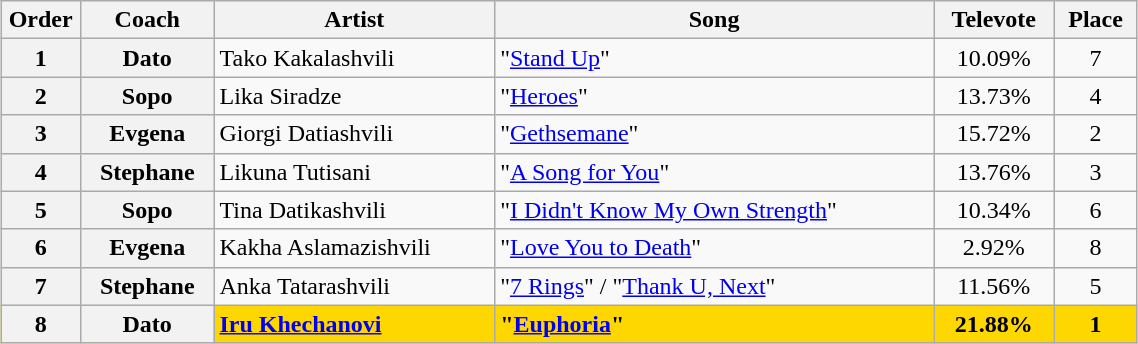<table class="sortable wikitable plainrowheaders" style="margin: 1em auto 1em auto; text-align:left; width:60%">
<tr>
<th width="7%">Order</th>
<th scope="col">Coach</th>
<th scope="col">Artist</th>
<th scope="col">Song</th>
<th scope="col">Televote</th>
<th scope="col">Place</th>
</tr>
<tr>
<th scope="row" style="text-align:center">1</th>
<th scope="row">Dato</th>
<td>Tako Kakalashvili</td>
<td>"<a href='#'>Stand Up</a>"</td>
<td align="center">10.09%</td>
<td align="center">7</td>
</tr>
<tr>
<th scope="row" style="text-align:center">2</th>
<th scope="row">Sopo</th>
<td>Lika Siradze</td>
<td>"<a href='#'>Heroes</a>"</td>
<td align="center">13.73%</td>
<td align="center">4</td>
</tr>
<tr>
<th scope="row" style="text-align:center">3</th>
<th scope="row">Evgena</th>
<td>Giorgi Datiashvili</td>
<td>"<a href='#'>Gethsemane</a>"</td>
<td align="center">15.72%</td>
<td align="center">2</td>
</tr>
<tr>
<th scope="row" style="text-align:center">4</th>
<th scope="row">Stephane</th>
<td>Likuna Tutisani</td>
<td>"<a href='#'>A Song for You</a>"</td>
<td align="center">13.76%</td>
<td align="center">3</td>
</tr>
<tr>
<th scope="row" style="text-align:center">5</th>
<th scope="row">Sopo</th>
<td>Tina Datikashvili</td>
<td>"<a href='#'>I Didn't Know My Own Strength</a>"</td>
<td align="center">10.34%</td>
<td align="center">6</td>
</tr>
<tr>
<th scope="row" style="text-align:center">6</th>
<th scope="row">Evgena</th>
<td>Kakha Aslamazishvili</td>
<td>"<a href='#'>Love You to Death</a>"</td>
<td align="center">2.92%</td>
<td align="center">8</td>
</tr>
<tr>
<th scope="row" style="text-align:center">7</th>
<th scope="row">Stephane</th>
<td>Anka Tatarashvili</td>
<td>"<a href='#'>7 Rings</a>" / "<a href='#'>Thank U, Next</a>"</td>
<td align="center">11.56%</td>
<td align="center">5</td>
</tr>
<tr style="font-weight:bold; background:gold">
<th scope="row" style="text-align:center">8</th>
<th scope="row">Dato</th>
<td><a href='#'>Iru Khechanovi</a></td>
<td>"<a href='#'>Euphoria</a>"</td>
<td align="center">21.88%</td>
<td align="center">1</td>
</tr>
</table>
